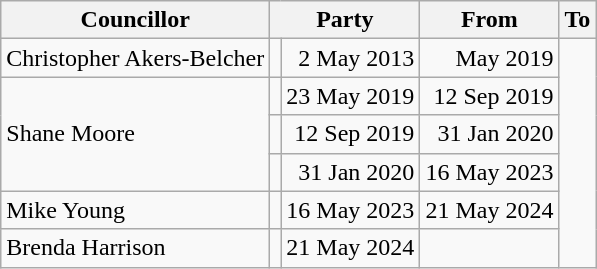<table class=wikitable>
<tr>
<th>Councillor</th>
<th colspan=2>Party</th>
<th>From</th>
<th>To</th>
</tr>
<tr>
<td>Christopher Akers-Belcher</td>
<td></td>
<td align=right>2 May 2013</td>
<td align=right>May 2019</td>
</tr>
<tr>
<td rowspan=3>Shane Moore</td>
<td></td>
<td align=right>23 May 2019</td>
<td align=right>12 Sep 2019</td>
</tr>
<tr>
<td></td>
<td align=right>12 Sep 2019</td>
<td align=right>31 Jan 2020</td>
</tr>
<tr>
<td></td>
<td align=right>31 Jan 2020</td>
<td align=right>16 May 2023</td>
</tr>
<tr>
<td>Mike Young</td>
<td></td>
<td align=right>16 May 2023</td>
<td align=right>21 May 2024</td>
</tr>
<tr>
<td>Brenda Harrison</td>
<td></td>
<td align=right>21 May 2024</td>
<td align=right></td>
</tr>
</table>
